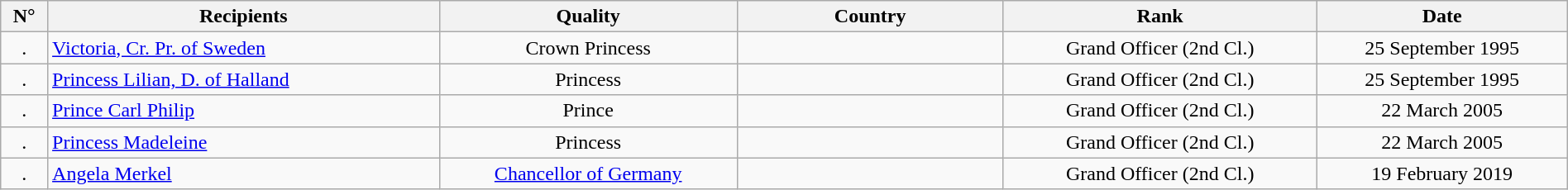<table style="margin: auto;" class=wikitable width=100%>
<tr>
<th width=3%>N°</th>
<th width=25%>Recipients</th>
<th width=19%>Quality</th>
<th width=17%>Country</th>
<th ! width=20%>Rank</th>
<th width=16%>Date</th>
</tr>
<tr>
<td align=center>.</td>
<td><a href='#'>Victoria, Cr. Pr. of Sweden</a></td>
<td align=center>Crown Princess</td>
<td align=left>  </td>
<td align=center>Grand Officer (2nd Cl.)</td>
<td align=center>25 September 1995</td>
</tr>
<tr>
<td align=center>.</td>
<td><a href='#'>Princess Lilian, D. of Halland</a></td>
<td align=center>Princess</td>
<td align=left>  </td>
<td align=center>Grand Officer (2nd Cl.)</td>
<td align=center>25 September 1995</td>
</tr>
<tr>
<td align=center>.</td>
<td><a href='#'>Prince Carl Philip</a></td>
<td align=center>Prince</td>
<td align=left>  </td>
<td align=center>Grand Officer (2nd Cl.)</td>
<td align=center>22 March 2005</td>
</tr>
<tr>
<td align=center>.</td>
<td><a href='#'>Princess Madeleine</a></td>
<td align=center>Princess</td>
<td align=left>  </td>
<td align=center>Grand Officer (2nd Cl.)</td>
<td align=center>22 March 2005</td>
</tr>
<tr>
<td align=center>.</td>
<td><a href='#'>Angela Merkel</a></td>
<td align=center><a href='#'>Chancellor of Germany</a></td>
<td align=left>  </td>
<td align=center>Grand Officer (2nd Cl.)</td>
<td align=center>19 February 2019</td>
</tr>
</table>
